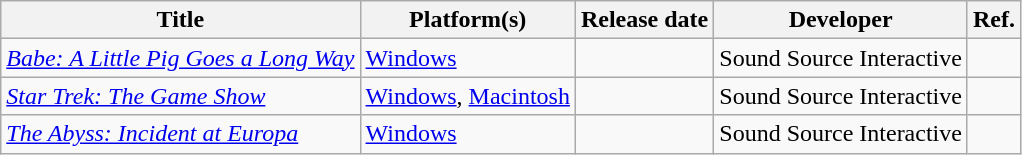<table class="wikitable sortable">
<tr>
<th>Title</th>
<th>Platform(s)</th>
<th>Release date</th>
<th>Developer</th>
<th>Ref.</th>
</tr>
<tr>
<td><em><a href='#'>Babe: A Little Pig Goes a Long Way</a></em></td>
<td><a href='#'>Windows</a></td>
<td></td>
<td>Sound Source Interactive</td>
<td></td>
</tr>
<tr>
<td><em><a href='#'>Star Trek: The Game Show</a></em></td>
<td><a href='#'>Windows</a>, <a href='#'>Macintosh</a></td>
<td></td>
<td>Sound Source Interactive</td>
<td></td>
</tr>
<tr>
<td><em><a href='#'>The Abyss: Incident at Europa</a></em></td>
<td><a href='#'>Windows</a></td>
<td></td>
<td>Sound Source Interactive</td>
<td></td>
</tr>
</table>
